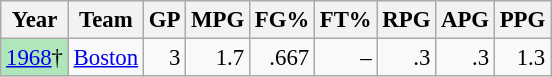<table class="wikitable sortable" style="font-size:95%; text-align:right;">
<tr>
<th>Year</th>
<th>Team</th>
<th>GP</th>
<th>MPG</th>
<th>FG%</th>
<th>FT%</th>
<th>RPG</th>
<th>APG</th>
<th>PPG</th>
</tr>
<tr>
<td style="text-align:left;background:#afe6ba;"><a href='#'>1968</a>†</td>
<td style="text-align:left;"><a href='#'>Boston</a></td>
<td>3</td>
<td>1.7</td>
<td>.667</td>
<td>–</td>
<td>.3</td>
<td>.3</td>
<td>1.3</td>
</tr>
</table>
